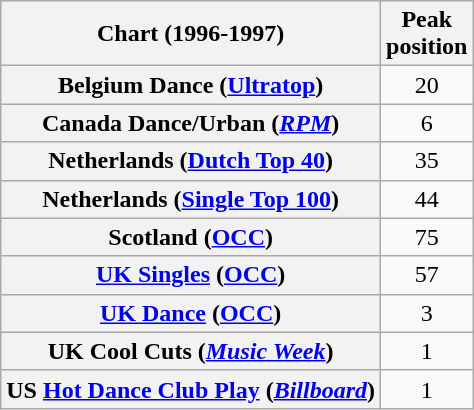<table class="wikitable sortable plainrowheaders" style="text-align:center">
<tr>
<th scope="col">Chart (1996-1997)</th>
<th scope="col">Peak<br>position</th>
</tr>
<tr>
<th scope="row">Belgium Dance (<a href='#'>Ultratop</a>)</th>
<td>20</td>
</tr>
<tr>
<th scope="row">Canada Dance/Urban (<a href='#'><em>RPM</em></a>)</th>
<td>6</td>
</tr>
<tr>
<th scope="row">Netherlands (<a href='#'>Dutch Top 40</a>)</th>
<td>35</td>
</tr>
<tr>
<th scope="row">Netherlands (<a href='#'>Single Top 100</a>)</th>
<td>44</td>
</tr>
<tr>
<th scope="row">Scotland (<a href='#'>OCC</a>)</th>
<td>75</td>
</tr>
<tr>
<th scope="row"><a href='#'>UK Singles</a> (<a href='#'>OCC</a>)</th>
<td>57</td>
</tr>
<tr>
<th scope="row"><a href='#'>UK Dance</a> (<a href='#'>OCC</a>)</th>
<td>3</td>
</tr>
<tr>
<th scope="row">UK Cool Cuts (<em><a href='#'>Music Week</a></em>)</th>
<td>1</td>
</tr>
<tr>
<th scope="row">US <a href='#'>Hot Dance Club Play</a> (<em><a href='#'>Billboard</a></em>)</th>
<td>1</td>
</tr>
</table>
